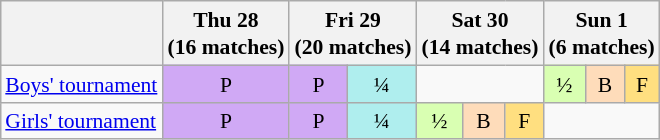<table class="wikitable" style="margin:0.5em auto; font-size:90%; line-height:1.25em;">
<tr style="text-align:center;">
<th></th>
<th>Thu 28<br>(16 matches)</th>
<th colspan=2>Fri 29<br>(20 matches)</th>
<th colspan=3>Sat 30<br>(14 matches)</th>
<th colspan=3>Sun 1<br>(6 matches)</th>
</tr>
<tr style="text-align:center;">
<td style="text-align:left;"><a href='#'>Boys' tournament</a></td>
<td style="background-color:#D0A9F5;">P</td>
<td style="background-color:#D0A9F5;">P</td>
<td style="background-color:#AFEEEE;">¼</td>
<td colspan=3></td>
<td style="background-color:#D9FFB2;">½</td>
<td style="background-color:#FEDCBA;">B</td>
<td style="background-color:#FFDF80;">F</td>
</tr>
<tr style="text-align:center;">
<td style="text-align:left;"><a href='#'>Girls' tournament</a></td>
<td style="background-color:#D0A9F5;">P</td>
<td style="background-color:#D0A9F5;">P</td>
<td style="background-color:#AFEEEE;">¼</td>
<td style="background-color:#D9FFB2;">½</td>
<td style="background-color:#FEDCBA;">B</td>
<td style="background-color:#FFDF80;">F</td>
</tr>
</table>
